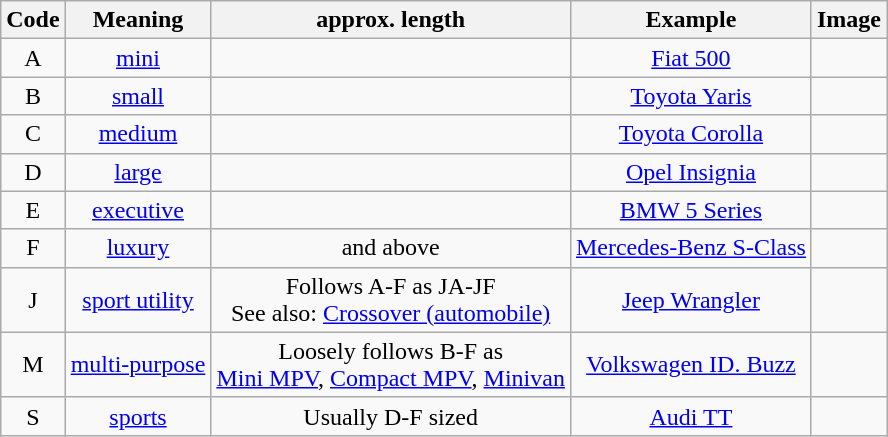<table class="wikitable plainrowheaders" style="text-align:Center;">
<tr>
<th>Code</th>
<th>Meaning</th>
<th><strong>approx. length</strong></th>
<th>Example</th>
<th>Image</th>
</tr>
<tr>
<td>A</td>
<td><a href='#'>mini</a></td>
<td></td>
<td><a href='#'>Fiat 500</a></td>
<td></td>
</tr>
<tr>
<td>B</td>
<td><a href='#'>small</a></td>
<td></td>
<td><a href='#'>Toyota Yaris</a></td>
<td></td>
</tr>
<tr>
<td>C</td>
<td><a href='#'>medium</a></td>
<td></td>
<td><a href='#'>Toyota Corolla</a></td>
<td></td>
</tr>
<tr>
<td>D</td>
<td><a href='#'>large</a></td>
<td></td>
<td><a href='#'>Opel Insignia</a></td>
<td></td>
</tr>
<tr>
<td>E</td>
<td><a href='#'>executive</a></td>
<td></td>
<td><a href='#'>BMW 5 Series</a></td>
<td></td>
</tr>
<tr>
<td>F</td>
<td><a href='#'>luxury</a></td>
<td> and above</td>
<td><a href='#'>Mercedes-Benz S-Class</a></td>
<td></td>
</tr>
<tr>
<td>J</td>
<td><a href='#'>sport utility</a></td>
<td>Follows A-F as JA-JF<br>See also: <a href='#'>Crossover (automobile)</a></td>
<td><a href='#'>Jeep Wrangler</a></td>
<td></td>
</tr>
<tr>
<td>M</td>
<td><a href='#'>multi-purpose</a></td>
<td>Loosely follows B-F as<br><a href='#'>Mini MPV</a>, <a href='#'>Compact MPV</a>, <a href='#'>Minivan</a></td>
<td><a href='#'>Volkswagen ID. Buzz</a></td>
<td></td>
</tr>
<tr>
<td>S</td>
<td><a href='#'>sports</a></td>
<td>Usually D-F sized</td>
<td><a href='#'>Audi TT</a></td>
<td></td>
</tr>
</table>
